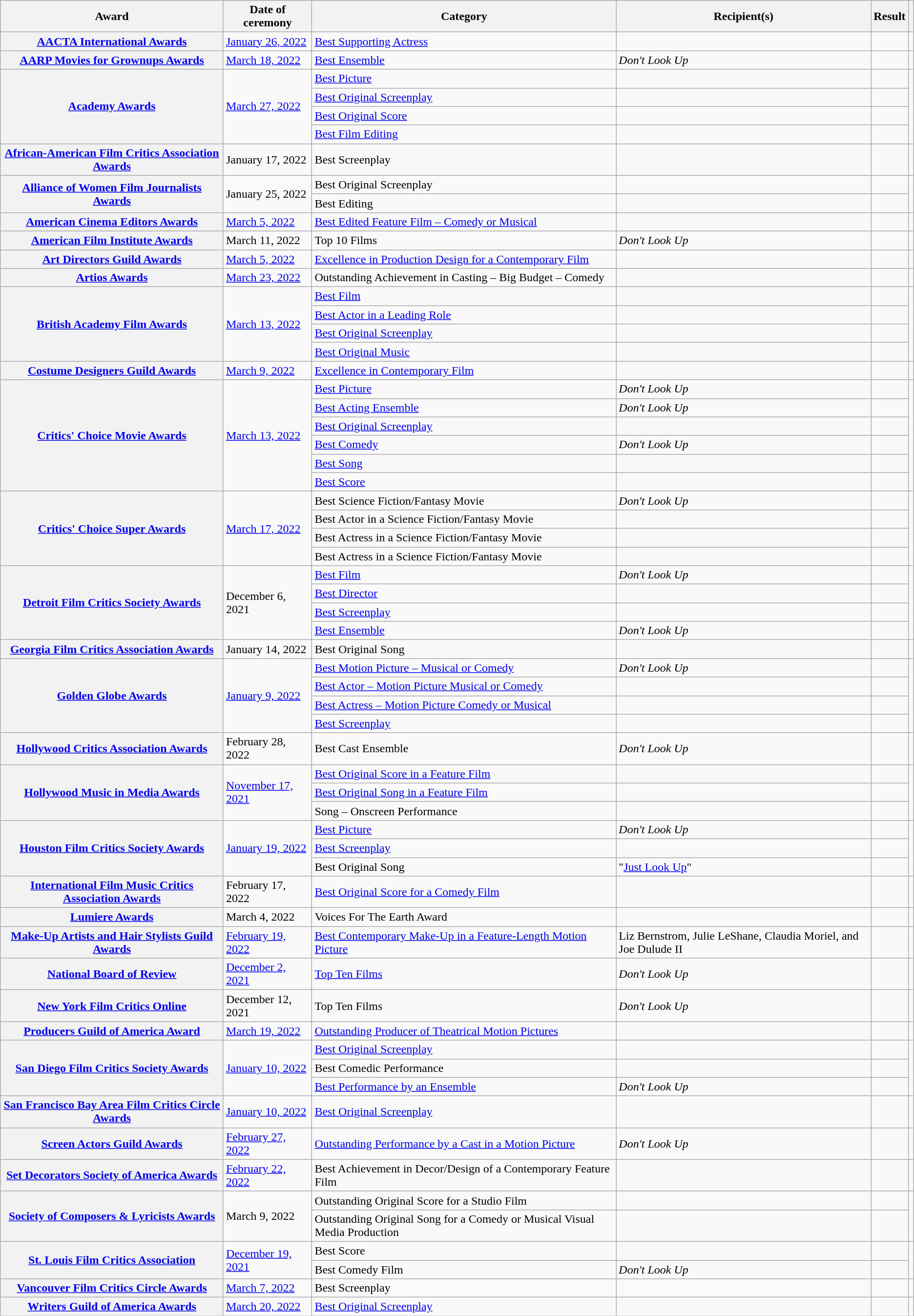<table class="wikitable plainrowheaders sortable">
<tr>
<th scope="col">Award</th>
<th scope="col">Date of ceremony</th>
<th scope="col">Category</th>
<th scope="col">Recipient(s)</th>
<th scope="col">Result</th>
<th scope="col" class="unsortable"></th>
</tr>
<tr>
<th scope="row"><a href='#'>AACTA International Awards</a></th>
<td><a href='#'>January 26, 2022</a></td>
<td><a href='#'>Best Supporting Actress</a></td>
<td></td>
<td></td>
<td style="text-align:center;"><br></td>
</tr>
<tr>
<th scope="row"><a href='#'>AARP Movies for Grownups Awards</a></th>
<td><a href='#'>March 18, 2022</a></td>
<td><a href='#'>Best Ensemble</a></td>
<td><em>Don't Look Up</em></td>
<td></td>
<td style="text-align:center;"><br></td>
</tr>
<tr>
<th scope="row" rowspan=4><a href='#'>Academy Awards</a></th>
<td rowspan=4><a href='#'>March 27, 2022</a></td>
<td><a href='#'>Best Picture</a></td>
<td></td>
<td></td>
<td style="text-align:center;" rowspan=4></td>
</tr>
<tr>
<td><a href='#'>Best Original Screenplay</a></td>
<td></td>
<td></td>
</tr>
<tr>
<td><a href='#'>Best Original Score</a></td>
<td></td>
<td></td>
</tr>
<tr>
<td><a href='#'>Best Film Editing</a></td>
<td></td>
<td></td>
</tr>
<tr>
<th scope="row"><a href='#'>African-American Film Critics Association Awards</a></th>
<td>January 17, 2022</td>
<td>Best Screenplay</td>
<td></td>
<td></td>
<td style="text-align:center;"><br></td>
</tr>
<tr>
<th scope="row" rowspan=2><a href='#'>Alliance of Women Film Journalists Awards</a></th>
<td rowspan=2>January 25, 2022</td>
<td>Best Original Screenplay</td>
<td></td>
<td></td>
<td style="text-align:center;" rowspan=2><br></td>
</tr>
<tr>
<td>Best Editing</td>
<td></td>
<td></td>
</tr>
<tr>
<th scope="row"><a href='#'>American Cinema Editors Awards</a></th>
<td><a href='#'>March 5, 2022</a></td>
<td><a href='#'>Best Edited Feature Film – Comedy or Musical</a></td>
<td></td>
<td></td>
<td style="text-align:center;"><br></td>
</tr>
<tr>
<th scope="row"><a href='#'>American Film Institute Awards</a></th>
<td>March 11, 2022</td>
<td>Top 10 Films</td>
<td><em>Don't Look Up</em></td>
<td></td>
<td style="text-align:center;"></td>
</tr>
<tr>
<th scope="row"><a href='#'>Art Directors Guild Awards</a></th>
<td><a href='#'>March 5, 2022</a></td>
<td><a href='#'>Excellence in Production Design for a Contemporary Film</a></td>
<td></td>
<td></td>
<td style="text-align:center;"><br></td>
</tr>
<tr>
<th scope="row"><a href='#'>Artios Awards</a></th>
<td><a href='#'>March 23, 2022</a></td>
<td>Outstanding Achievement in Casting – Big Budget – Comedy</td>
<td></td>
<td></td>
<td style="text-align:center;"><br></td>
</tr>
<tr>
<th scope="row" rowspan=4><a href='#'>British Academy Film Awards</a></th>
<td rowspan=4><a href='#'>March 13, 2022</a></td>
<td><a href='#'>Best Film</a></td>
<td></td>
<td></td>
<td style="text-align:center;" rowspan=4><br></td>
</tr>
<tr>
<td><a href='#'>Best Actor in a Leading Role</a></td>
<td></td>
<td></td>
</tr>
<tr>
<td><a href='#'>Best Original Screenplay</a></td>
<td></td>
<td></td>
</tr>
<tr>
<td><a href='#'>Best Original Music</a></td>
<td></td>
<td></td>
</tr>
<tr>
<th scope="row"><a href='#'>Costume Designers Guild Awards</a></th>
<td><a href='#'>March 9, 2022</a></td>
<td><a href='#'>Excellence in Contemporary Film</a></td>
<td></td>
<td></td>
<td style="text-align:center;"><br></td>
</tr>
<tr>
<th scope="row" rowspan=6><a href='#'>Critics' Choice Movie Awards</a></th>
<td rowspan=6><a href='#'>March 13, 2022</a></td>
<td><a href='#'>Best Picture</a></td>
<td><em>Don't Look Up</em></td>
<td></td>
<td style="text-align:center;" rowspan=6><br></td>
</tr>
<tr>
<td><a href='#'>Best Acting Ensemble</a></td>
<td><em>Don't Look Up</em></td>
<td></td>
</tr>
<tr>
<td><a href='#'>Best Original Screenplay</a></td>
<td></td>
<td></td>
</tr>
<tr>
<td><a href='#'>Best Comedy</a></td>
<td><em>Don't Look Up</em></td>
<td></td>
</tr>
<tr>
<td><a href='#'>Best Song</a></td>
<td></td>
<td></td>
</tr>
<tr>
<td><a href='#'>Best Score</a></td>
<td></td>
<td></td>
</tr>
<tr>
<th scope="row" rowspan=4><a href='#'>Critics' Choice Super Awards</a></th>
<td rowspan=4><a href='#'>March 17, 2022</a></td>
<td>Best Science Fiction/Fantasy Movie</td>
<td><em>Don't Look Up</em></td>
<td></td>
<td style="text-align:center;" rowspan=4><br></td>
</tr>
<tr>
<td>Best Actor in a Science Fiction/Fantasy Movie</td>
<td></td>
<td></td>
</tr>
<tr>
<td>Best Actress in a Science Fiction/Fantasy Movie</td>
<td></td>
<td></td>
</tr>
<tr>
<td>Best Actress in a Science Fiction/Fantasy Movie</td>
<td></td>
<td></td>
</tr>
<tr>
<th scope="row" rowspan=4><a href='#'>Detroit Film Critics Society Awards</a></th>
<td rowspan=4>December 6, 2021</td>
<td><a href='#'>Best Film</a></td>
<td><em>Don't Look Up</em></td>
<td></td>
<td style="text-align:center;" rowspan=4><br></td>
</tr>
<tr>
<td><a href='#'>Best Director</a></td>
<td></td>
<td></td>
</tr>
<tr>
<td><a href='#'>Best Screenplay</a></td>
<td></td>
<td></td>
</tr>
<tr>
<td><a href='#'>Best Ensemble</a></td>
<td><em>Don't Look Up</em></td>
<td></td>
</tr>
<tr>
<th scope="row"><a href='#'>Georgia Film Critics Association Awards</a></th>
<td>January 14, 2022</td>
<td>Best Original Song</td>
<td></td>
<td></td>
<td style="text-align:center;"><br></td>
</tr>
<tr>
<th scope="row" rowspan=4><a href='#'>Golden Globe Awards</a></th>
<td rowspan=4><a href='#'>January 9, 2022</a></td>
<td><a href='#'>Best Motion Picture – Musical or Comedy</a></td>
<td><em>Don't Look Up</em></td>
<td></td>
<td style="text-align:center;" rowspan=4><br></td>
</tr>
<tr>
<td><a href='#'>Best Actor – Motion Picture Musical or Comedy</a></td>
<td></td>
<td></td>
</tr>
<tr>
<td><a href='#'>Best Actress – Motion Picture Comedy or Musical</a></td>
<td></td>
<td></td>
</tr>
<tr>
<td><a href='#'>Best Screenplay</a></td>
<td></td>
<td></td>
</tr>
<tr>
<th scope="row"><a href='#'>Hollywood Critics Association Awards</a></th>
<td>February 28, 2022</td>
<td>Best Cast Ensemble</td>
<td><em>Don't Look Up</em></td>
<td></td>
<td style="text-align:center;"><br></td>
</tr>
<tr>
<th scope="row" rowspan=3><a href='#'>Hollywood Music in Media Awards</a></th>
<td rowspan=3><a href='#'>November 17, 2021</a></td>
<td><a href='#'>Best Original Score in a Feature Film</a></td>
<td></td>
<td></td>
<td style="text-align:center;" rowspan=3><br></td>
</tr>
<tr>
<td><a href='#'>Best Original Song in a Feature Film</a></td>
<td></td>
<td></td>
</tr>
<tr>
<td>Song – Onscreen Performance</td>
<td></td>
<td></td>
</tr>
<tr>
<th scope="row" rowspan=3><a href='#'>Houston Film Critics Society Awards</a></th>
<td rowspan=3><a href='#'>January 19, 2022</a></td>
<td><a href='#'>Best Picture</a></td>
<td><em>Don't Look Up</em></td>
<td></td>
<td style="text-align:center;" rowspan=3><br></td>
</tr>
<tr>
<td><a href='#'>Best Screenplay</a></td>
<td></td>
<td></td>
</tr>
<tr>
<td>Best Original Song</td>
<td>"<a href='#'>Just Look Up</a>"</td>
<td></td>
</tr>
<tr>
<th scope="row"><a href='#'>International Film Music Critics Association Awards</a></th>
<td>February 17, 2022</td>
<td><a href='#'>Best Original Score for a Comedy Film</a></td>
<td></td>
<td></td>
<td style="text-align:center;"></td>
</tr>
<tr>
<th scope="row"><a href='#'>Lumiere Awards</a></th>
<td>March 4, 2022</td>
<td>Voices For The Earth Award</td>
<td></td>
<td></td>
<td style="text-align:center;"></td>
</tr>
<tr>
<th scope="row"><a href='#'>Make-Up Artists and Hair Stylists Guild Awards</a></th>
<td><a href='#'>February 19, 2022</a></td>
<td><a href='#'>Best Contemporary Make-Up in a Feature-Length Motion Picture</a></td>
<td>Liz Bernstrom, Julie LeShane, Claudia Moriel, and Joe Dulude II</td>
<td></td>
<td style="text-align:center;"><br></td>
</tr>
<tr>
<th scope="row"><a href='#'>National Board of Review</a></th>
<td><a href='#'>December 2, 2021</a></td>
<td><a href='#'>Top Ten Films</a></td>
<td><em>Don't Look Up</em></td>
<td></td>
<td style="text-align:center;"></td>
</tr>
<tr>
<th scope="row"><a href='#'>New York Film Critics Online</a></th>
<td>December 12, 2021</td>
<td>Top Ten Films</td>
<td><em>Don't Look Up</em></td>
<td></td>
<td style="text-align:center;"></td>
</tr>
<tr>
<th scope="row"><a href='#'>Producers Guild of America Award</a></th>
<td><a href='#'>March 19, 2022</a></td>
<td><a href='#'>Outstanding Producer of Theatrical Motion Pictures</a></td>
<td></td>
<td></td>
<td style="text-align:center;"><br></td>
</tr>
<tr>
<th scope="row" rowspan=3><a href='#'>San Diego Film Critics Society Awards</a></th>
<td rowspan=3><a href='#'>January 10, 2022</a></td>
<td><a href='#'>Best Original Screenplay</a></td>
<td></td>
<td></td>
<td style="text-align:center;" rowspan=3><br></td>
</tr>
<tr>
<td>Best Comedic Performance</td>
<td></td>
<td></td>
</tr>
<tr>
<td><a href='#'>Best Performance by an Ensemble</a></td>
<td><em>Don't Look Up</em></td>
<td></td>
</tr>
<tr>
<th scope="row"><a href='#'>San Francisco Bay Area Film Critics Circle Awards</a></th>
<td><a href='#'>January 10, 2022</a></td>
<td><a href='#'>Best Original Screenplay</a></td>
<td></td>
<td></td>
<td style="text-align:center;"><br></td>
</tr>
<tr>
<th scope="row"><a href='#'>Screen Actors Guild Awards</a></th>
<td><a href='#'>February 27, 2022</a></td>
<td><a href='#'>Outstanding Performance by a Cast in a Motion Picture</a></td>
<td><em>Don't Look Up</em></td>
<td></td>
<td style="text-align:center;"><br></td>
</tr>
<tr>
<th scope="row"><a href='#'>Set Decorators Society of America Awards</a></th>
<td><a href='#'>February 22, 2022</a></td>
<td>Best Achievement in Decor/Design of a Contemporary Feature Film</td>
<td></td>
<td></td>
<td style="text-align:center;"><br></td>
</tr>
<tr>
<th scope="row" rowspan=2><a href='#'>Society of Composers & Lyricists Awards</a></th>
<td rowspan=2>March 9, 2022</td>
<td>Outstanding Original Score for a Studio Film</td>
<td></td>
<td></td>
<td style="text-align:center;" rowspan=2></td>
</tr>
<tr>
<td>Outstanding Original Song for a Comedy or Musical Visual Media Production</td>
<td></td>
<td></td>
</tr>
<tr>
<th scope="row" rowspan=2><a href='#'>St. Louis Film Critics Association</a></th>
<td rowspan=2><a href='#'>December 19, 2021</a></td>
<td>Best Score</td>
<td></td>
<td></td>
<td style="text-align:center;" rowspan=2><br></td>
</tr>
<tr>
<td>Best Comedy Film</td>
<td><em>Don't Look Up</em></td>
<td></td>
</tr>
<tr>
<th scope="row"><a href='#'>Vancouver Film Critics Circle Awards</a></th>
<td><a href='#'>March 7, 2022</a></td>
<td>Best Screenplay</td>
<td></td>
<td></td>
<td style="text-align:center;"><br></td>
</tr>
<tr>
<th scope="row"><a href='#'>Writers Guild of America Awards</a></th>
<td><a href='#'>March 20, 2022</a></td>
<td><a href='#'>Best Original Screenplay</a></td>
<td></td>
<td></td>
<td style="text-align:center;"><br></td>
</tr>
</table>
